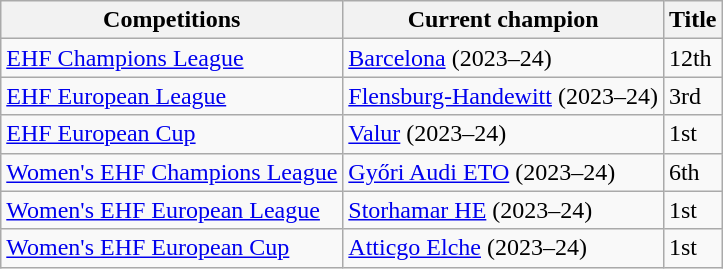<table class="wikitable sortable">
<tr>
<th>Competitions</th>
<th>Current champion</th>
<th>Title</th>
</tr>
<tr>
<td><a href='#'>EHF Champions League</a></td>
<td> <a href='#'>Barcelona</a> (2023–24)</td>
<td>12th</td>
</tr>
<tr>
<td><a href='#'>EHF European League</a></td>
<td> <a href='#'>Flensburg-Handewitt</a> (2023–24)</td>
<td>3rd</td>
</tr>
<tr>
<td><a href='#'>EHF European Cup</a></td>
<td> <a href='#'>Valur</a> (2023–24)</td>
<td>1st</td>
</tr>
<tr>
<td><a href='#'>Women's EHF Champions League</a></td>
<td> <a href='#'>Győri Audi ETO</a> (2023–24)</td>
<td>6th</td>
</tr>
<tr>
<td><a href='#'>Women's EHF European League</a></td>
<td> <a href='#'>Storhamar HE</a> (2023–24)</td>
<td>1st</td>
</tr>
<tr>
<td><a href='#'>Women's EHF European Cup</a></td>
<td> <a href='#'>Atticgo Elche</a> (2023–24)</td>
<td>1st</td>
</tr>
</table>
